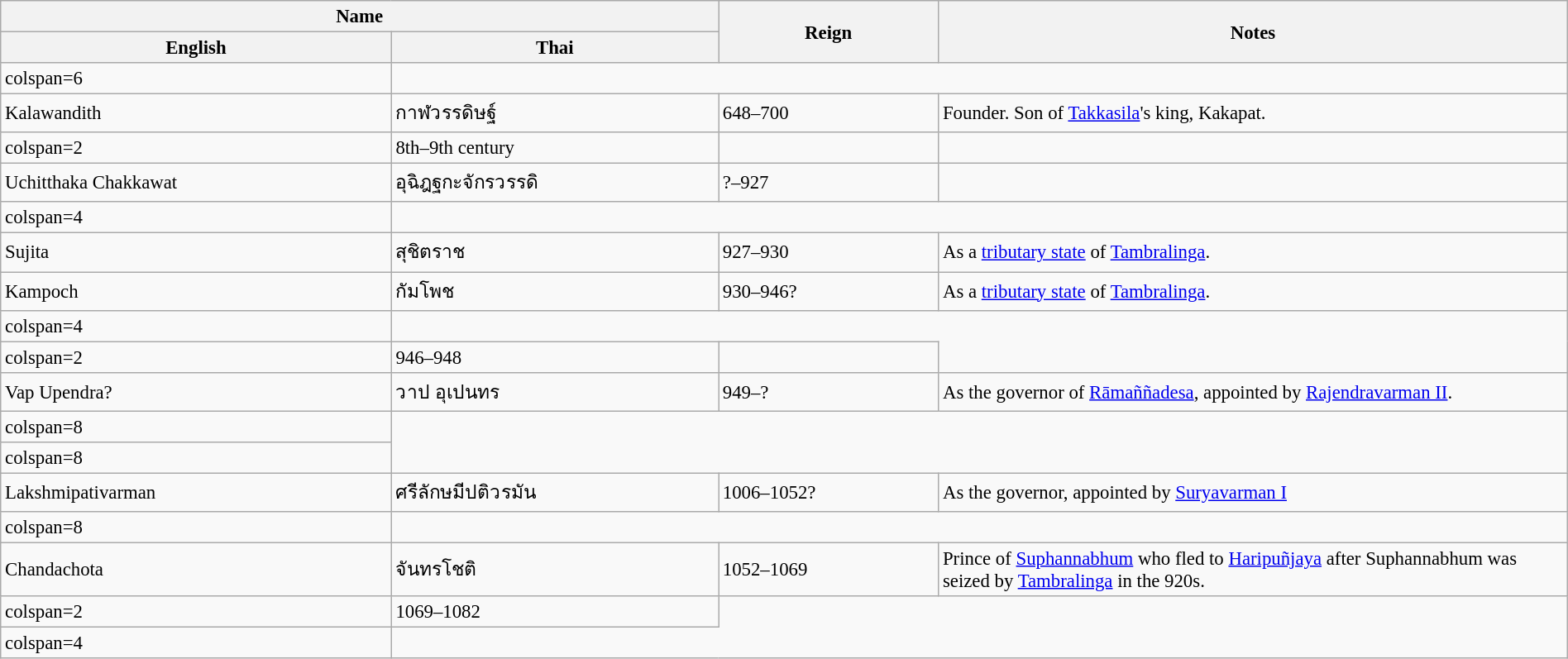<table class="wikitable" style="font-size:95%; width:100%">
<tr>
<th colspan=2>Name</th>
<th rowspan=2>Reign</th>
<th rowspan=2 width=500px>Notes</th>
</tr>
<tr>
<th>English</th>
<th>Thai</th>
</tr>
<tr>
<td>colspan=6 </td>
</tr>
<tr>
<td>Kalawandith</td>
<td>กาฬวรรดิษฐ์</td>
<td>648–700</td>
<td>Founder. Son of <a href='#'>Takkasila</a>'s king, Kakapat.</td>
</tr>
<tr>
<td>colspan=2 </td>
<td>8th–9th century</td>
<td></td>
</tr>
<tr>
<td>Uchitthaka Chakkawat</td>
<td>อุฉิฎฐกะจักรวรรดิ</td>
<td>?–927</td>
<td></td>
</tr>
<tr>
<td>colspan=4 </td>
</tr>
<tr>
<td>Sujita</td>
<td>สุชิตราช</td>
<td>927–930</td>
<td>As a <a href='#'>tributary state</a> of <a href='#'>Tambralinga</a>.</td>
</tr>
<tr>
<td>Kampoch</td>
<td>กัมโพช</td>
<td>930–946?</td>
<td>As a <a href='#'>tributary state</a> of <a href='#'>Tambralinga</a>.</td>
</tr>
<tr>
<td>colspan=4 </td>
</tr>
<tr>
<td>colspan=2 </td>
<td>946–948</td>
<td></td>
</tr>
<tr>
<td>Vap Upendra?</td>
<td>วาป อุเปนทร</td>
<td>949–?</td>
<td>As the governor of <a href='#'>Rāmaññadesa</a>, appointed by <a href='#'>Rajendravarman II</a>.</td>
</tr>
<tr>
<td>colspan=8 </td>
</tr>
<tr>
<td>colspan=8 </td>
</tr>
<tr>
<td>Lakshmipativarman	</td>
<td>ศรีลักษมีปติวรมัน</td>
<td>1006–1052?</td>
<td>As the governor, appointed by <a href='#'>Suryavarman I</a></td>
</tr>
<tr>
<td>colspan=8 </td>
</tr>
<tr>
<td>Chandachota</td>
<td>จันทรโชติ</td>
<td>1052–1069</td>
<td colspan=3>Prince of <a href='#'>Suphannabhum</a> who fled to <a href='#'>Haripuñjaya</a> after Suphannabhum was seized by <a href='#'>Tambralinga</a> in the 920s.</td>
</tr>
<tr>
<td>colspan=2 </td>
<td>1069–1082</td>
</tr>
<tr>
<td>colspan=4 </td>
</tr>
</table>
